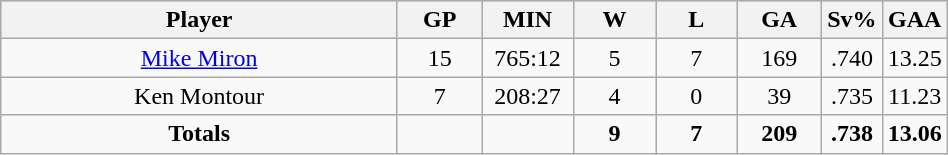<table class="wikitable sortable" width="50%">
<tr align="center"  bgcolor="#dddddd">
<th width="50%">Player</th>
<th width="10%">GP</th>
<th width="10%">MIN</th>
<th width="10%">W</th>
<th width="10%">L</th>
<th width="10%">GA</th>
<th width="10%">Sv%</th>
<th width="10%">GAA</th>
</tr>
<tr align=center>
<td><a href='#'>Mike Miron</a></td>
<td>15</td>
<td>765:12</td>
<td>5</td>
<td>7</td>
<td>169</td>
<td>.740</td>
<td>13.25</td>
</tr>
<tr align=center>
<td>Ken Montour</td>
<td>7</td>
<td>208:27</td>
<td>4</td>
<td>0</td>
<td>39</td>
<td>.735</td>
<td>11.23</td>
</tr>
<tr align=center>
<td><strong>Totals</strong></td>
<td></td>
<td></td>
<td><strong>9</strong></td>
<td><strong>7</strong></td>
<td><strong> 209</strong></td>
<td><strong> .738</strong></td>
<td><strong> 13.06</strong></td>
</tr>
</table>
